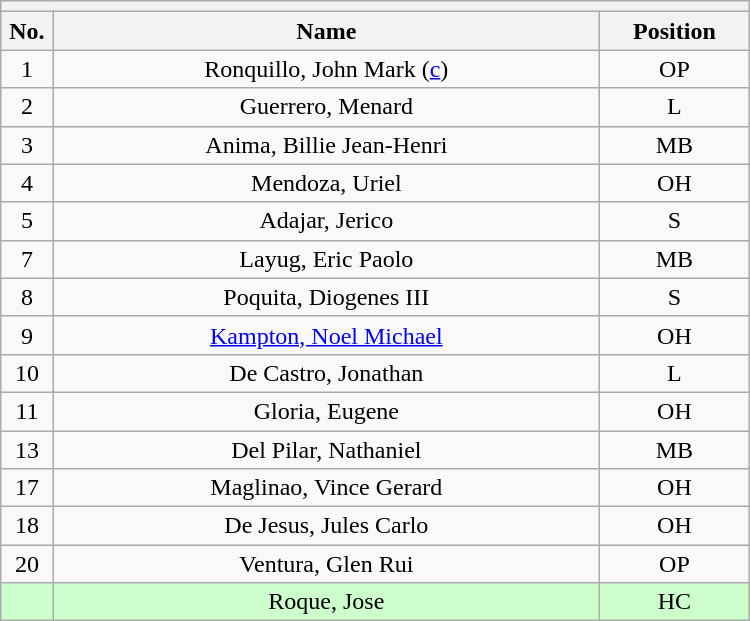<table class="wikitable mw-collapsible mw-collapsed" style="text-align:center; width:500px; border:none">
<tr>
<th style="text-align:center" colspan="3"></th>
</tr>
<tr>
<th style="width:7%">No.</th>
<th>Name</th>
<th style="width:20%">Position</th>
</tr>
<tr>
<td>1</td>
<td>Ronquillo, John Mark (<a href='#'>c</a>)</td>
<td>OP</td>
</tr>
<tr>
<td>2</td>
<td>Guerrero, Menard</td>
<td>L</td>
</tr>
<tr>
<td>3</td>
<td>Anima, Billie Jean-Henri</td>
<td>MB</td>
</tr>
<tr>
<td>4</td>
<td>Mendoza, Uriel</td>
<td>OH</td>
</tr>
<tr>
<td>5</td>
<td>Adajar, Jerico</td>
<td>S</td>
</tr>
<tr>
<td>7</td>
<td>Layug, Eric Paolo</td>
<td>MB</td>
</tr>
<tr>
<td>8</td>
<td>Poquita, Diogenes III</td>
<td>S</td>
</tr>
<tr>
<td>9</td>
<td><a href='#'>Kampton, Noel Michael</a></td>
<td>OH</td>
</tr>
<tr>
<td>10</td>
<td>De Castro, Jonathan</td>
<td>L</td>
</tr>
<tr>
<td>11</td>
<td>Gloria, Eugene</td>
<td>OH</td>
</tr>
<tr>
<td>13</td>
<td>Del Pilar, Nathaniel</td>
<td>MB</td>
</tr>
<tr>
<td>17</td>
<td>Maglinao, Vince Gerard</td>
<td>OH</td>
</tr>
<tr>
<td>18</td>
<td>De Jesus, Jules Carlo</td>
<td>OH</td>
</tr>
<tr>
<td>20</td>
<td>Ventura, Glen Rui</td>
<td>OP</td>
</tr>
<tr bgcolor=#CCFFCC>
<td></td>
<td>Roque, Jose</td>
<td>HC</td>
</tr>
</table>
